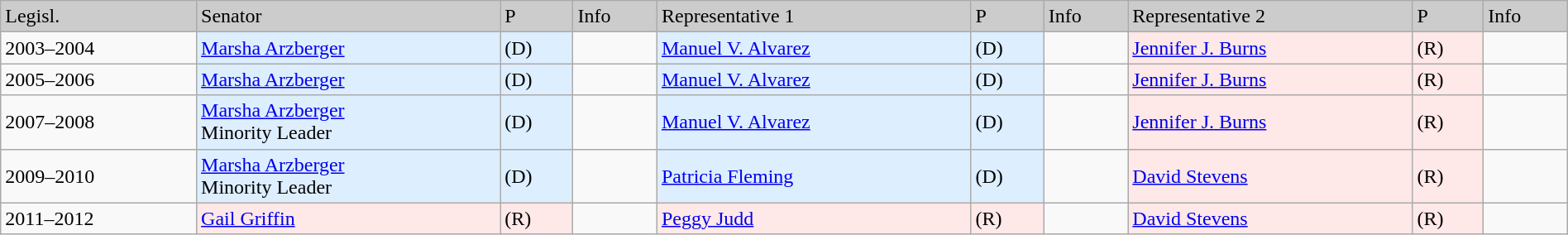<table class=wikitable width="100%" border="1">
<tr style="background-color:#cccccc;">
<td>Legisl.</td>
<td>Senator</td>
<td>P</td>
<td>Info</td>
<td>Representative 1</td>
<td>P</td>
<td>Info</td>
<td>Representative 2</td>
<td>P</td>
<td>Info</td>
</tr>
<tr>
<td>2003–2004</td>
<td style="background:#DDEEFF"><a href='#'>Marsha Arzberger</a></td>
<td style="background:#DDEEFF">(D)</td>
<td></td>
<td style="background:#DDEEFF"><a href='#'>Manuel V. Alvarez</a></td>
<td style="background:#DDEEFF">(D)</td>
<td></td>
<td style="background:#FFE8E8"><a href='#'>Jennifer J. Burns</a></td>
<td style="background:#FFE8E8">(R)</td>
<td></td>
</tr>
<tr>
<td>2005–2006</td>
<td style="background:#DDEEFF"><a href='#'>Marsha Arzberger</a></td>
<td style="background:#DDEEFF">(D)</td>
<td></td>
<td style="background:#DDEEFF"><a href='#'>Manuel V. Alvarez</a></td>
<td style="background:#DDEEFF">(D)</td>
<td></td>
<td style="background:#FFE8E8"><a href='#'>Jennifer J. Burns</a></td>
<td style="background:#FFE8E8">(R)</td>
<td></td>
</tr>
<tr>
<td>2007–2008</td>
<td style="background:#DDEEFF"><a href='#'>Marsha Arzberger</a> <br> Minority Leader</td>
<td style="background:#DDEEFF">(D)</td>
<td></td>
<td style="background:#DDEEFF"><a href='#'>Manuel V. Alvarez</a></td>
<td style="background:#DDEEFF">(D)</td>
<td></td>
<td style="background:#FFE8E8"><a href='#'>Jennifer J. Burns</a></td>
<td style="background:#FFE8E8">(R)</td>
<td></td>
</tr>
<tr>
<td>2009–2010</td>
<td style="background:#DDEEFF"><a href='#'>Marsha Arzberger</a> <br> Minority Leader</td>
<td style="background:#DDEEFF">(D)</td>
<td></td>
<td style="background:#DDEEFF"><a href='#'>Patricia Fleming</a></td>
<td style="background:#DDEEFF">(D)</td>
<td></td>
<td style="background:#FFE8E8"><a href='#'>David Stevens</a></td>
<td style="background:#FFE8E8">(R)</td>
<td></td>
</tr>
<tr>
<td>2011–2012</td>
<td style="background:#FFE8E8"><a href='#'>Gail Griffin</a></td>
<td style="background:#FFE8E8">(R)</td>
<td></td>
<td style="background:#FFE8E8"><a href='#'>Peggy Judd</a></td>
<td style="background:#FFE8E8">(R)</td>
<td></td>
<td style="background:#FFE8E8"><a href='#'>David Stevens</a></td>
<td style="background:#FFE8E8">(R)</td>
<td></td>
</tr>
</table>
